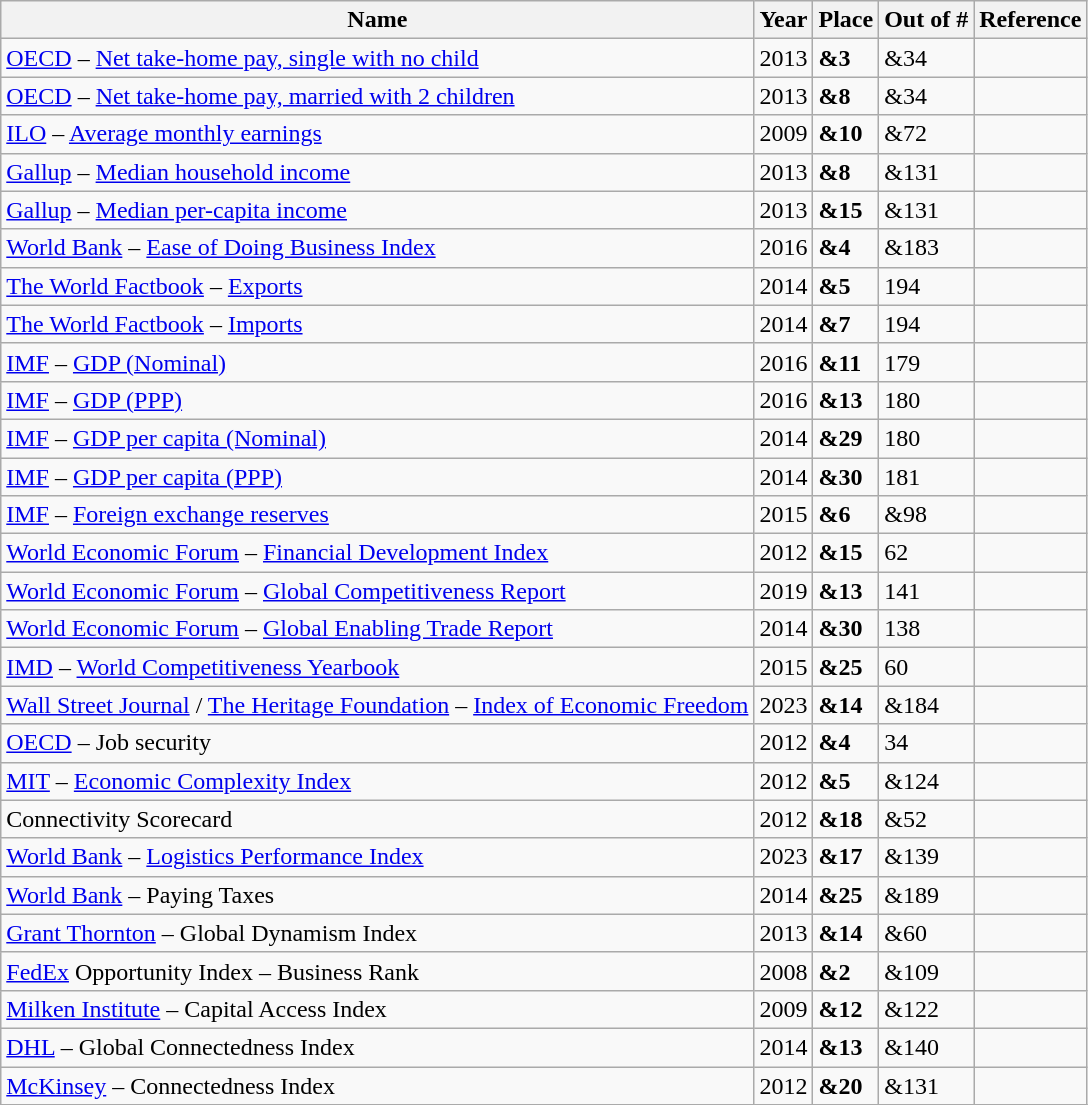<table class="wikitable sortable" style="text-align:left">
<tr>
<th>Name</th>
<th>Year</th>
<th>Place</th>
<th>Out of #</th>
<th>Reference</th>
</tr>
<tr>
<td><a href='#'>OECD</a> – <a href='#'>Net take-home pay, single with no child</a></td>
<td>2013</td>
<td><strong><span>&</span>3</strong></td>
<td><span>&</span>34</td>
<td></td>
</tr>
<tr>
<td><a href='#'>OECD</a> – <a href='#'>Net take-home pay, married with 2 children</a></td>
<td>2013</td>
<td><strong><span>&</span>8</strong></td>
<td><span>&</span>34</td>
<td></td>
</tr>
<tr>
<td><a href='#'>ILO</a> – <a href='#'>Average monthly earnings</a></td>
<td>2009</td>
<td><strong><span>&</span>10</strong></td>
<td><span>&</span>72</td>
<td> </td>
</tr>
<tr>
<td><a href='#'>Gallup</a> – <a href='#'>Median household income</a></td>
<td>2013</td>
<td><strong><span>&</span>8</strong></td>
<td><span>&</span>131</td>
<td></td>
</tr>
<tr>
<td><a href='#'>Gallup</a> – <a href='#'>Median per-capita income</a></td>
<td>2013</td>
<td><strong><span>&</span>15</strong></td>
<td><span>&</span>131</td>
<td></td>
</tr>
<tr>
<td><a href='#'>World Bank</a> – <a href='#'>Ease of Doing Business Index</a></td>
<td>2016</td>
<td><strong><span>&</span>4</strong></td>
<td><span>&</span>183</td>
<td></td>
</tr>
<tr>
<td><a href='#'>The World Factbook</a> – <a href='#'>Exports</a></td>
<td>2014</td>
<td><strong><span>&</span>5</strong></td>
<td>194</td>
<td></td>
</tr>
<tr>
<td><a href='#'>The World Factbook</a> – <a href='#'>Imports</a></td>
<td>2014</td>
<td><strong><span>&</span>7</strong></td>
<td>194</td>
<td></td>
</tr>
<tr>
<td><a href='#'>IMF</a> – <a href='#'>GDP (Nominal)</a></td>
<td>2016</td>
<td><strong><span>&</span>11</strong></td>
<td>179</td>
<td></td>
</tr>
<tr>
<td><a href='#'>IMF</a> – <a href='#'>GDP (PPP)</a></td>
<td>2016</td>
<td><strong><span>&</span>13</strong></td>
<td>180</td>
<td></td>
</tr>
<tr>
<td><a href='#'>IMF</a> – <a href='#'>GDP per capita (Nominal)</a></td>
<td>2014</td>
<td><strong><span>&</span>29</strong></td>
<td>180</td>
<td></td>
</tr>
<tr>
<td><a href='#'>IMF</a> – <a href='#'>GDP per capita (PPP)</a></td>
<td>2014</td>
<td><strong><span>&</span>30</strong></td>
<td>181</td>
<td></td>
</tr>
<tr>
<td><a href='#'>IMF</a> – <a href='#'>Foreign exchange reserves</a></td>
<td>2015</td>
<td><strong><span>&</span>6</strong></td>
<td><span>&</span>98</td>
<td></td>
</tr>
<tr>
<td><a href='#'>World Economic Forum</a> – <a href='#'>Financial Development Index</a></td>
<td>2012</td>
<td><strong><span>&</span>15</strong></td>
<td>62</td>
<td></td>
</tr>
<tr>
<td><a href='#'>World Economic Forum</a> – <a href='#'>Global Competitiveness Report</a></td>
<td>2019</td>
<td><strong><span>&</span>13</strong></td>
<td>141</td>
<td></td>
</tr>
<tr>
<td><a href='#'>World Economic Forum</a> – <a href='#'>Global Enabling Trade Report</a></td>
<td>2014</td>
<td><strong><span>&</span>30</strong></td>
<td>138</td>
<td></td>
</tr>
<tr>
<td><a href='#'>IMD</a> – <a href='#'>World Competitiveness Yearbook</a></td>
<td>2015</td>
<td><strong><span>&</span>25</strong></td>
<td>60</td>
<td></td>
</tr>
<tr>
<td><a href='#'>Wall Street Journal</a> / <a href='#'>The Heritage Foundation</a> – <a href='#'>Index of Economic Freedom</a></td>
<td>2023</td>
<td><strong><span>&</span>14</strong></td>
<td><span>&</span>184</td>
<td></td>
</tr>
<tr>
<td><a href='#'>OECD</a> – Job security</td>
<td>2012</td>
<td><strong><span>&</span>4</strong></td>
<td>34</td>
<td></td>
</tr>
<tr>
<td><a href='#'>MIT</a> – <a href='#'>Economic Complexity Index</a></td>
<td>2012</td>
<td><strong><span>&</span>5</strong></td>
<td><span>&</span>124</td>
<td></td>
</tr>
<tr>
<td>Connectivity Scorecard</td>
<td>2012</td>
<td><strong><span>&</span>18</strong></td>
<td><span>&</span>52</td>
<td></td>
</tr>
<tr>
<td><a href='#'>World Bank</a> – <a href='#'>Logistics Performance Index</a></td>
<td>2023</td>
<td><strong><span>&</span>17</strong></td>
<td><span>&</span>139</td>
<td></td>
</tr>
<tr>
<td><a href='#'>World Bank</a> – Paying Taxes</td>
<td>2014</td>
<td><strong><span>&</span>25</strong></td>
<td><span>&</span>189</td>
<td></td>
</tr>
<tr>
<td><a href='#'>Grant Thornton</a> – Global Dynamism Index</td>
<td>2013</td>
<td><strong><span>&</span>14</strong></td>
<td><span>&</span>60</td>
<td></td>
</tr>
<tr>
<td><a href='#'>FedEx</a> Opportunity Index – Business Rank</td>
<td>2008</td>
<td><strong><span>&</span>2</strong></td>
<td><span>&</span>109</td>
<td></td>
</tr>
<tr>
<td><a href='#'>Milken Institute</a> – Capital Access Index</td>
<td>2009</td>
<td><strong><span>&</span>12</strong></td>
<td><span>&</span>122</td>
<td></td>
</tr>
<tr>
<td><a href='#'>DHL</a> – Global Connectedness Index</td>
<td>2014</td>
<td><strong><span>&</span>13</strong></td>
<td><span>&</span>140</td>
<td></td>
</tr>
<tr>
<td><a href='#'>McKinsey</a> – Connectedness Index</td>
<td>2012</td>
<td><strong><span>&</span>20</strong></td>
<td><span>&</span>131</td>
<td> </td>
</tr>
<tr>
</tr>
</table>
